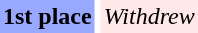<table border="0" cellspacing="0" cellpadding="2" style="margin-left:0.5em; text-align:center">
<tr>
<td bgcolor=#98A9FF><strong>1st place</strong><br></td>
<td></td>
<td bgcolor=#FFE8E8><em>Withdrew</em><br></td>
</tr>
</table>
